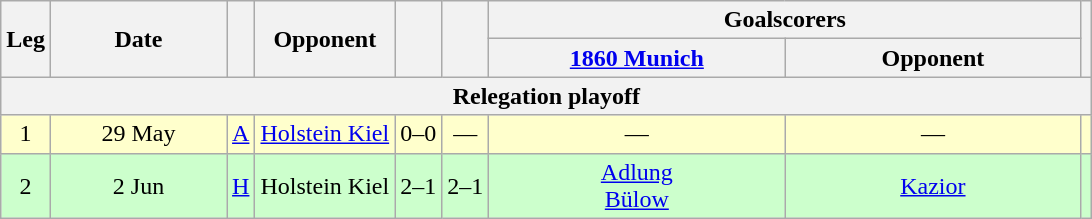<table class="wikitable" Style="text-align: center">
<tr>
<th rowspan="2">Leg</th>
<th rowspan="2" style="width:110px">Date</th>
<th rowspan="2"></th>
<th rowspan="2">Opponent</th>
<th rowspan="2"><br></th>
<th rowspan="2"><br></th>
<th colspan="2">Goalscorers</th>
<th rowspan="2"></th>
</tr>
<tr>
<th style="width:190px"><a href='#'>1860 Munich</a></th>
<th style="width:190px">Opponent</th>
</tr>
<tr>
<th colspan="12">Relegation playoff</th>
</tr>
<tr style="background:#ffc">
<td>1</td>
<td>29 May</td>
<td><a href='#'>A</a></td>
<td><a href='#'>Holstein Kiel</a></td>
<td>0–0</td>
<td>—</td>
<td>—</td>
<td>—</td>
<td></td>
</tr>
<tr style="background:#cfc">
<td>2</td>
<td>2 Jun</td>
<td><a href='#'>H</a></td>
<td>Holstein Kiel</td>
<td>2–1</td>
<td>2–1</td>
<td><a href='#'>Adlung</a> <br><a href='#'>Bülow</a> </td>
<td><a href='#'>Kazior</a> </td>
<td></td>
</tr>
</table>
